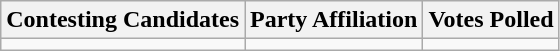<table class="wikitable sortable">
<tr>
<th>Contesting Candidates</th>
<th>Party Affiliation</th>
<th>Votes Polled</th>
</tr>
<tr>
<td></td>
<td></td>
<td></td>
</tr>
</table>
